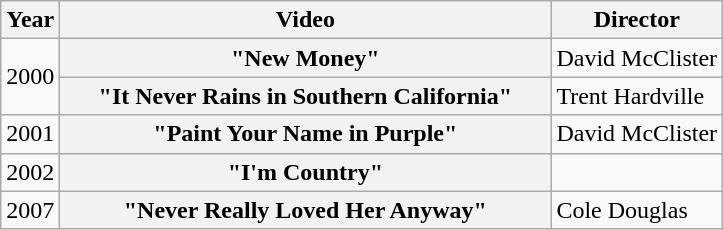<table class="wikitable plainrowheaders">
<tr>
<th>Year</th>
<th style="width:20em;">Video</th>
<th>Director</th>
</tr>
<tr>
<td rowspan="2">2000</td>
<th scope="row">"New Money"</th>
<td>David McClister</td>
</tr>
<tr>
<th scope="row">"It Never Rains in Southern California"</th>
<td>Trent Hardville</td>
</tr>
<tr>
<td>2001</td>
<th scope="row">"Paint Your Name in Purple"</th>
<td>David McClister</td>
</tr>
<tr>
<td>2002</td>
<th scope="row">"I'm Country"</th>
<td></td>
</tr>
<tr>
<td>2007</td>
<th scope="row">"Never Really Loved Her Anyway"</th>
<td>Cole Douglas</td>
</tr>
</table>
